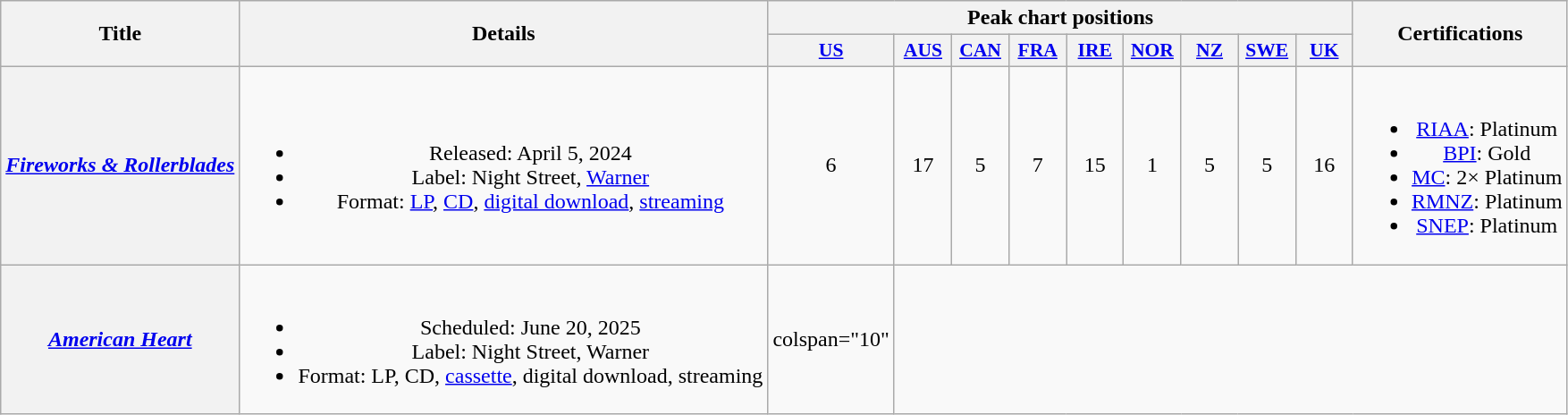<table class="wikitable plainrowheaders" style="text-align:center;">
<tr>
<th scope="col" rowspan="2">Title</th>
<th scope="col" rowspan="2">Details</th>
<th scope="col" colspan="9">Peak chart positions</th>
<th scope="col" rowspan="2">Certifications</th>
</tr>
<tr>
<th scope="col" style="width:2.5em;font-size:90%;"><a href='#'>US</a><br></th>
<th scope="col" style="width:2.5em;font-size:90%;"><a href='#'>AUS</a><br></th>
<th scope="col" style="width:2.5em;font-size:90%;"><a href='#'>CAN</a><br></th>
<th scope="col" style="width:2.5em;font-size:90%;"><a href='#'>FRA</a><br></th>
<th scope="col" style="width:2.5em;font-size:90%;"><a href='#'>IRE</a><br></th>
<th scope="col" style="width:2.5em;font-size:90%;"><a href='#'>NOR</a><br></th>
<th scope="col" style="width:2.5em;font-size:90%;"><a href='#'>NZ</a><br></th>
<th scope="col" style="width:2.5em;font-size:90%;"><a href='#'>SWE</a><br></th>
<th scope="col" style="width:2.5em;font-size:90%;"><a href='#'>UK</a><br></th>
</tr>
<tr>
<th scope="row"><em><a href='#'>Fireworks & Rollerblades</a></em></th>
<td><br><ul><li>Released: April 5, 2024</li><li>Label: Night Street, <a href='#'>Warner</a></li><li>Format: <a href='#'>LP</a>, <a href='#'>CD</a>, <a href='#'>digital download</a>, <a href='#'>streaming</a></li></ul></td>
<td>6</td>
<td>17</td>
<td>5</td>
<td>7</td>
<td>15</td>
<td>1</td>
<td>5</td>
<td>5</td>
<td>16</td>
<td><br><ul><li><a href='#'>RIAA</a>: Platinum</li><li><a href='#'>BPI</a>: Gold</li><li><a href='#'>MC</a>: 2× Platinum</li><li><a href='#'>RMNZ</a>: Platinum</li><li><a href='#'>SNEP</a>: Platinum</li></ul></td>
</tr>
<tr>
<th scope="row"><em><a href='#'>American Heart</a></em></th>
<td><br><ul><li>Scheduled: June 20, 2025</li><li>Label: Night Street, Warner</li><li>Format: LP, CD, <a href='#'>cassette</a>, digital download, streaming</li></ul></td>
<td>colspan="10" </td>
</tr>
</table>
